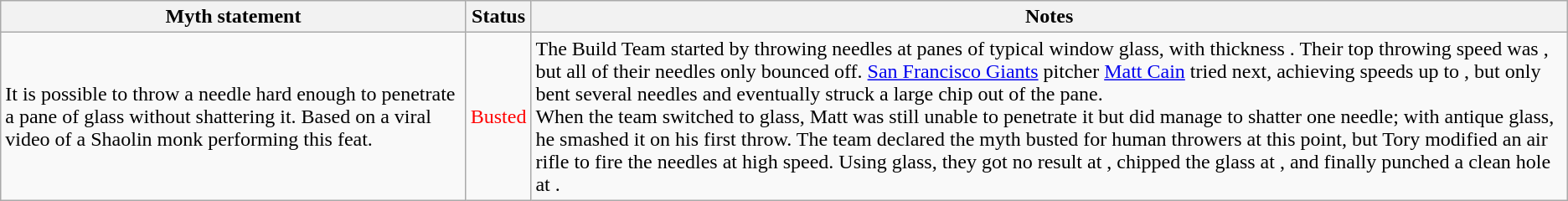<table class="wikitable plainrowheaders">
<tr>
<th>Myth statement</th>
<th>Status</th>
<th>Notes</th>
</tr>
<tr>
<td>It is possible to throw a needle hard enough to penetrate a pane of glass without shattering it. Based on a viral video of a Shaolin monk performing this feat.</td>
<td style="color:red">Busted</td>
<td>The Build Team started by throwing needles at panes of typical window glass, with thickness . Their top throwing speed was , but all of their needles only bounced off. <a href='#'>San Francisco Giants</a> pitcher <a href='#'>Matt Cain</a> tried next, achieving speeds up to , but only bent several needles and eventually struck a large chip out of the pane.<br>When the team switched to  glass, Matt was still unable to penetrate it but did manage to shatter one needle; with  antique glass, he smashed it on his first throw. The team declared the myth busted for human throwers at this point, but Tory modified an air rifle to fire the needles at high speed. Using  glass, they got no result at , chipped the glass at , and finally punched a clean hole at .</td>
</tr>
</table>
